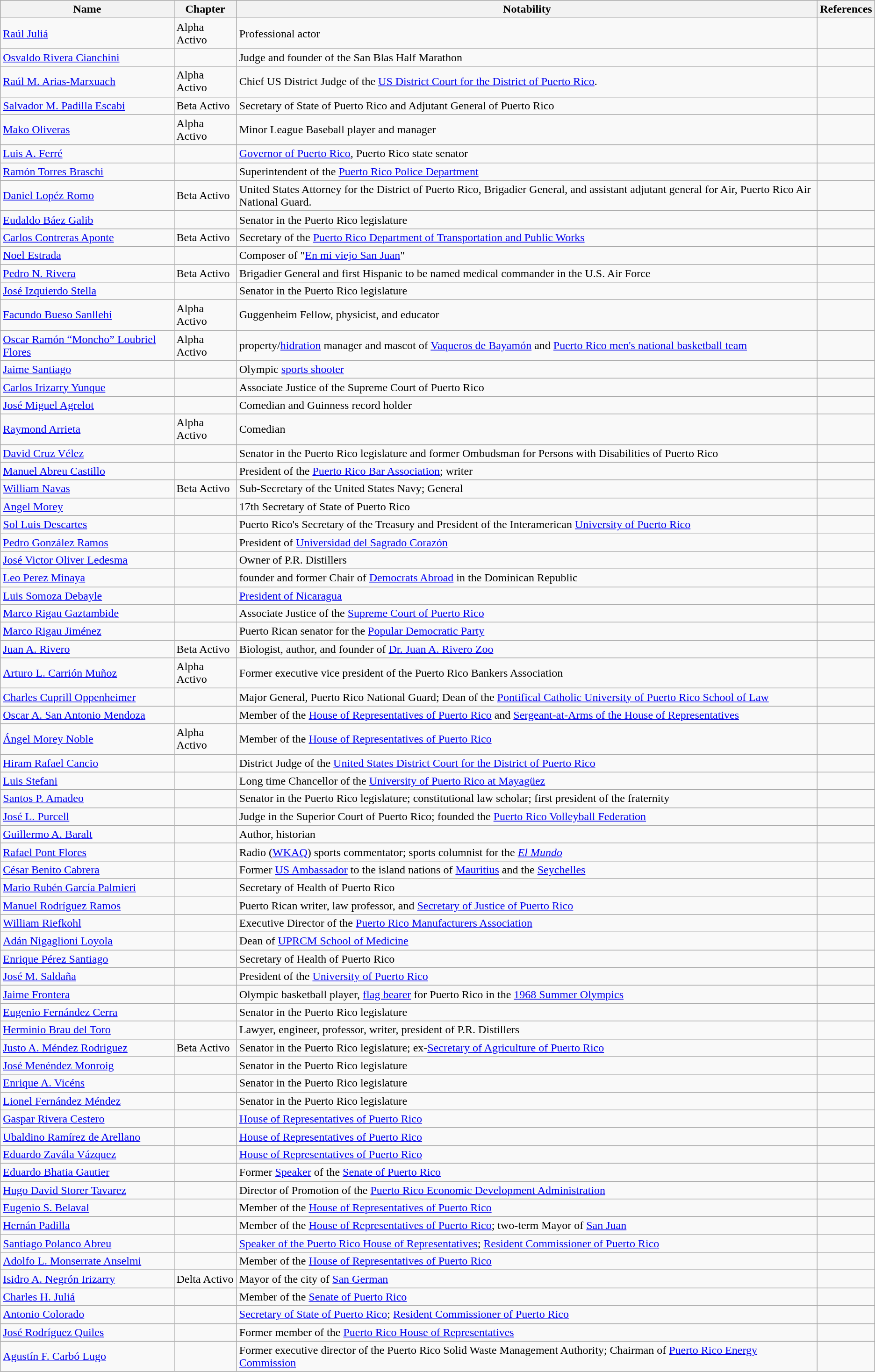<table class="wikitable sortable" style="text-align:left">
<tr bgcolor="#CCCCCC">
<th>Name</th>
<th>Chapter</th>
<th>Notability</th>
<th>References</th>
</tr>
<tr>
<td><a href='#'>Raúl Juliá</a></td>
<td>Alpha Activo</td>
<td>Professional actor</td>
<td></td>
</tr>
<tr>
<td><a href='#'>Osvaldo Rivera Cianchini</a></td>
<td></td>
<td>Judge and founder of the San Blas Half Marathon</td>
<td></td>
</tr>
<tr>
<td><a href='#'>Raúl M. Arias-Marxuach</a></td>
<td>Alpha Activo</td>
<td>Chief US District Judge of the <a href='#'>US District Court for the District of Puerto Rico</a>.</td>
<td></td>
</tr>
<tr>
<td><a href='#'>Salvador M. Padilla Escabi</a></td>
<td>Beta Activo</td>
<td>Secretary of State of Puerto Rico and Adjutant General of Puerto Rico</td>
<td></td>
</tr>
<tr>
<td><a href='#'>Mako Oliveras</a></td>
<td>Alpha Activo</td>
<td>Minor League Baseball player and manager</td>
<td></td>
</tr>
<tr>
<td><a href='#'>Luis A. Ferré</a></td>
<td></td>
<td><a href='#'>Governor of Puerto Rico</a>, Puerto Rico state senator</td>
<td></td>
</tr>
<tr>
<td><a href='#'>Ramón Torres Braschi</a></td>
<td></td>
<td>Superintendent of the <a href='#'>Puerto Rico Police Department</a></td>
<td></td>
</tr>
<tr>
<td><a href='#'>Daniel Lopéz Romo</a></td>
<td>Beta Activo</td>
<td>United States Attorney for the District of Puerto Rico, Brigadier General, and assistant adjutant general for Air, Puerto Rico Air National Guard.</td>
<td></td>
</tr>
<tr>
<td><a href='#'>Eudaldo Báez Galib</a></td>
<td></td>
<td>Senator in the Puerto Rico legislature</td>
<td></td>
</tr>
<tr>
<td><a href='#'>Carlos Contreras Aponte</a></td>
<td>Beta Activo</td>
<td>Secretary of the <a href='#'>Puerto Rico Department of Transportation and Public Works</a></td>
<td></td>
</tr>
<tr>
<td><a href='#'>Noel Estrada</a></td>
<td></td>
<td>Composer of "<a href='#'>En mi viejo San Juan</a>"</td>
<td></td>
</tr>
<tr>
<td><a href='#'>Pedro N. Rivera</a></td>
<td>Beta Activo</td>
<td>Brigadier General and first Hispanic to be named medical commander in the U.S. Air Force</td>
<td></td>
</tr>
<tr>
<td><a href='#'>José Izquierdo Stella</a></td>
<td></td>
<td>Senator in the Puerto Rico legislature</td>
<td></td>
</tr>
<tr>
<td><a href='#'>Facundo Bueso Sanllehí</a></td>
<td>Alpha Activo</td>
<td>Guggenheim Fellow, physicist, and educator</td>
<td></td>
</tr>
<tr>
<td><a href='#'>Oscar Ramón “Moncho” Loubriel Flores</a></td>
<td>Alpha Activo</td>
<td>property/<a href='#'>hidration</a> manager and mascot of <a href='#'>Vaqueros de Bayamón</a> and <a href='#'>Puerto Rico men's national basketball team</a></td>
<td></td>
</tr>
<tr>
<td><a href='#'>Jaime Santiago</a></td>
<td></td>
<td>Olympic <a href='#'>sports shooter</a></td>
<td></td>
</tr>
<tr>
<td><a href='#'>Carlos Irizarry Yunque</a></td>
<td></td>
<td>Associate Justice of the Supreme Court of Puerto Rico</td>
<td></td>
</tr>
<tr>
<td><a href='#'>José Miguel Agrelot</a></td>
<td></td>
<td>Comedian and Guinness record holder</td>
<td></td>
</tr>
<tr>
<td><a href='#'>Raymond Arrieta</a></td>
<td>Alpha Activo</td>
<td>Comedian</td>
<td></td>
</tr>
<tr>
<td><a href='#'>David Cruz Vélez</a></td>
<td></td>
<td>Senator in the Puerto Rico legislature and former Ombudsman for Persons with Disabilities of Puerto Rico</td>
<td></td>
</tr>
<tr>
<td><a href='#'>Manuel Abreu Castillo</a></td>
<td></td>
<td>President of the <a href='#'>Puerto Rico Bar Association</a>; writer</td>
<td></td>
</tr>
<tr>
<td><a href='#'>William Navas</a></td>
<td>Beta Activo</td>
<td>Sub-Secretary of the United States Navy; General</td>
<td></td>
</tr>
<tr>
<td><a href='#'>Angel Morey</a></td>
<td></td>
<td>17th Secretary of State of Puerto Rico</td>
<td></td>
</tr>
<tr>
<td><a href='#'>Sol Luis Descartes</a></td>
<td></td>
<td>Puerto Rico's Secretary of the Treasury and President of the Interamerican <a href='#'>University of Puerto Rico</a></td>
<td></td>
</tr>
<tr>
<td><a href='#'>Pedro González Ramos</a></td>
<td></td>
<td>President of <a href='#'>Universidad del Sagrado Corazón</a></td>
<td></td>
</tr>
<tr>
<td><a href='#'>José Victor Oliver Ledesma</a></td>
<td></td>
<td>Owner of P.R. Distillers</td>
<td></td>
</tr>
<tr>
<td><a href='#'>Leo Perez Minaya</a></td>
<td></td>
<td>founder and former Chair of <a href='#'>Democrats Abroad</a> in the Dominican Republic</td>
<td></td>
</tr>
<tr>
<td><a href='#'>Luis Somoza Debayle</a></td>
<td></td>
<td><a href='#'>President of Nicaragua</a></td>
<td></td>
</tr>
<tr>
<td><a href='#'>Marco Rigau Gaztambide</a></td>
<td></td>
<td>Associate Justice of the <a href='#'>Supreme Court of Puerto Rico</a></td>
<td></td>
</tr>
<tr>
<td><a href='#'>Marco Rigau Jiménez</a></td>
<td></td>
<td>Puerto Rican senator for the <a href='#'>Popular Democratic Party</a></td>
<td></td>
</tr>
<tr>
<td><a href='#'>Juan A. Rivero</a></td>
<td>Beta Activo</td>
<td>Biologist, author, and founder of <a href='#'>Dr. Juan A. Rivero Zoo</a></td>
<td></td>
</tr>
<tr>
<td><a href='#'>Arturo L. Carrión Muñoz</a></td>
<td>Alpha Activo</td>
<td>Former executive vice president of the Puerto Rico Bankers Association</td>
<td></td>
</tr>
<tr>
<td><a href='#'>Charles Cuprill Oppenheimer</a></td>
<td></td>
<td>Major General, Puerto Rico National Guard; Dean of the <a href='#'>Pontifical Catholic University of Puerto Rico School of Law</a></td>
<td></td>
</tr>
<tr>
<td><a href='#'>Oscar A. San Antonio Mendoza</a></td>
<td></td>
<td>Member of the <a href='#'>House of Representatives of Puerto Rico</a> and <a href='#'>Sergeant-at-Arms of the House of Representatives</a></td>
<td></td>
</tr>
<tr>
<td><a href='#'>Ángel Morey Noble</a></td>
<td>Alpha Activo</td>
<td>Member of the <a href='#'>House of Representatives of Puerto Rico</a></td>
<td></td>
</tr>
<tr>
<td><a href='#'>Hiram Rafael Cancio</a></td>
<td></td>
<td>District Judge of the <a href='#'>United States District Court for the District of Puerto Rico</a></td>
<td></td>
</tr>
<tr>
<td><a href='#'>Luis Stefani</a></td>
<td></td>
<td>Long time Chancellor of the <a href='#'>University of Puerto Rico at Mayagüez</a></td>
<td></td>
</tr>
<tr>
<td><a href='#'>Santos P. Amadeo</a></td>
<td></td>
<td>Senator in the Puerto Rico legislature; constitutional law scholar; first president of the fraternity</td>
<td></td>
</tr>
<tr>
<td><a href='#'>José L. Purcell</a></td>
<td></td>
<td>Judge in the Superior Court of Puerto Rico; founded the <a href='#'>Puerto Rico Volleyball Federation</a></td>
<td></td>
</tr>
<tr>
<td><a href='#'>Guillermo A. Baralt</a></td>
<td></td>
<td>Author, historian</td>
<td></td>
</tr>
<tr>
<td><a href='#'>Rafael Pont Flores</a></td>
<td></td>
<td>Radio (<a href='#'>WKAQ</a>) sports commentator; sports columnist for the <em><a href='#'>El Mundo</a></em></td>
<td></td>
</tr>
<tr>
<td><a href='#'>César Benito Cabrera</a></td>
<td></td>
<td>Former <a href='#'>US Ambassador</a> to the island nations of <a href='#'>Mauritius</a> and the <a href='#'>Seychelles</a></td>
<td></td>
</tr>
<tr>
<td><a href='#'>Mario Rubén García Palmieri</a></td>
<td></td>
<td>Secretary of Health of Puerto Rico</td>
<td></td>
</tr>
<tr>
<td><a href='#'>Manuel Rodríguez Ramos</a></td>
<td></td>
<td>Puerto Rican writer, law professor, and <a href='#'>Secretary of Justice of Puerto Rico</a></td>
<td></td>
</tr>
<tr>
<td><a href='#'>William Riefkohl</a></td>
<td></td>
<td>Executive Director of the <a href='#'>Puerto Rico Manufacturers Association</a></td>
<td></td>
</tr>
<tr>
<td><a href='#'>Adán Nigaglioni Loyola</a></td>
<td></td>
<td>Dean of <a href='#'>UPRCM School of Medicine</a></td>
<td></td>
</tr>
<tr>
<td><a href='#'>Enrique Pérez Santiago</a></td>
<td></td>
<td>Secretary of Health of Puerto Rico</td>
<td></td>
</tr>
<tr>
<td><a href='#'>José M. Saldaña</a></td>
<td></td>
<td>President of the <a href='#'>University of Puerto Rico</a></td>
<td></td>
</tr>
<tr>
<td><a href='#'>Jaime Frontera</a></td>
<td></td>
<td>Olympic basketball player, <a href='#'>flag bearer</a> for Puerto Rico in the <a href='#'>1968 Summer Olympics</a></td>
<td></td>
</tr>
<tr>
<td><a href='#'>Eugenio Fernández Cerra</a></td>
<td></td>
<td>Senator in the Puerto Rico legislature</td>
<td></td>
</tr>
<tr>
<td><a href='#'>Herminio Brau del Toro</a></td>
<td></td>
<td>Lawyer, engineer, professor, writer, president of P.R. Distillers</td>
<td></td>
</tr>
<tr>
<td><a href='#'>Justo A. Méndez Rodriguez</a></td>
<td>Beta Activo</td>
<td>Senator in the Puerto Rico legislature; ex-<a href='#'>Secretary of Agriculture of Puerto Rico</a></td>
<td></td>
</tr>
<tr>
<td><a href='#'>José Menéndez Monroig</a></td>
<td></td>
<td>Senator in the Puerto Rico legislature</td>
<td></td>
</tr>
<tr>
<td><a href='#'>Enrique A. Vicéns</a></td>
<td></td>
<td>Senator in the Puerto Rico legislature</td>
<td></td>
</tr>
<tr>
<td><a href='#'>Lionel Fernández Méndez</a></td>
<td></td>
<td>Senator in the Puerto Rico legislature</td>
<td></td>
</tr>
<tr>
<td><a href='#'>Gaspar Rivera Cestero</a></td>
<td></td>
<td><a href='#'>House of Representatives of Puerto Rico</a></td>
<td></td>
</tr>
<tr>
<td><a href='#'>Ubaldino Ramírez de Arellano</a></td>
<td></td>
<td><a href='#'>House of Representatives of Puerto Rico</a></td>
<td></td>
</tr>
<tr>
<td><a href='#'>Eduardo Zavála Vázquez</a></td>
<td></td>
<td><a href='#'>House of Representatives of Puerto Rico</a></td>
<td></td>
</tr>
<tr>
<td><a href='#'>Eduardo Bhatia Gautier</a></td>
<td></td>
<td>Former <a href='#'>Speaker</a> of the <a href='#'>Senate of Puerto Rico</a></td>
<td></td>
</tr>
<tr>
<td><a href='#'>Hugo David Storer Tavarez</a></td>
<td></td>
<td>Director of Promotion of the <a href='#'>Puerto Rico Economic Development Administration</a></td>
<td></td>
</tr>
<tr>
<td><a href='#'>Eugenio S. Belaval</a></td>
<td></td>
<td>Member of the <a href='#'>House of Representatives of Puerto Rico</a></td>
<td></td>
</tr>
<tr>
<td><a href='#'>Hernán Padilla</a></td>
<td></td>
<td>Member of the <a href='#'>House of Representatives of Puerto Rico</a>; two-term Mayor of <a href='#'>San Juan</a></td>
<td></td>
</tr>
<tr>
<td><a href='#'>Santiago Polanco Abreu</a></td>
<td></td>
<td><a href='#'>Speaker of the Puerto Rico House of Representatives</a>; <a href='#'>Resident Commissioner of Puerto Rico</a></td>
<td></td>
</tr>
<tr>
<td><a href='#'>Adolfo L. Monserrate Anselmi</a></td>
<td></td>
<td>Member of the <a href='#'>House of Representatives of Puerto Rico</a></td>
<td></td>
</tr>
<tr>
<td><a href='#'>Isidro A. Negrón Irizarry</a></td>
<td>Delta Activo</td>
<td>Mayor of the city of <a href='#'>San German</a></td>
<td></td>
</tr>
<tr>
<td><a href='#'>Charles H. Juliá</a></td>
<td></td>
<td>Member of the <a href='#'>Senate of Puerto Rico</a></td>
<td></td>
</tr>
<tr>
<td><a href='#'>Antonio Colorado</a></td>
<td></td>
<td><a href='#'>Secretary of State of Puerto Rico</a>; <a href='#'>Resident Commissioner of Puerto Rico</a></td>
<td></td>
</tr>
<tr>
<td><a href='#'>José Rodríguez Quiles</a></td>
<td></td>
<td>Former member of the <a href='#'>Puerto Rico House of Representatives</a></td>
<td></td>
</tr>
<tr>
<td><a href='#'>Agustín F. Carbó Lugo</a></td>
<td></td>
<td>Former executive director of the Puerto Rico Solid Waste Management Authority; Chairman of <a href='#'>Puerto Rico Energy Commission</a></td>
<td></td>
</tr>
</table>
